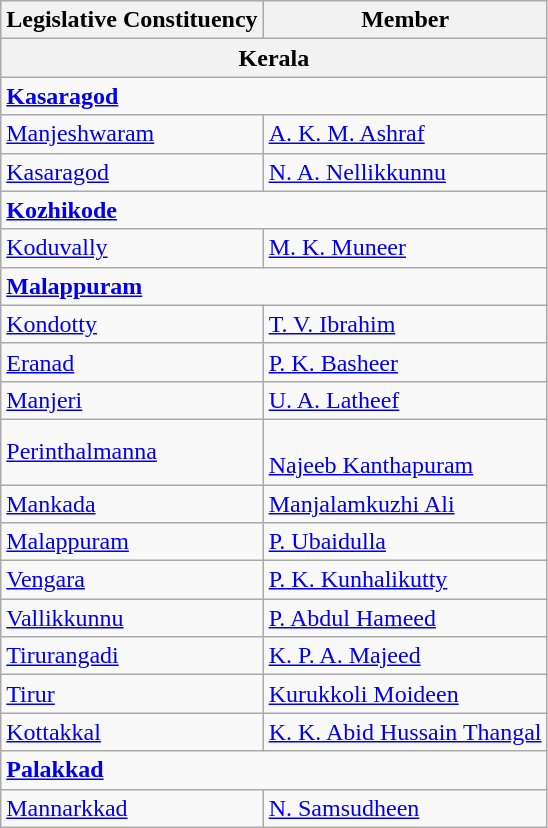<table class="wikitable collapsible">
<tr>
<th scope="col">Legislative Constituency</th>
<th scope="col">Member</th>
</tr>
<tr>
<th colspan="2">Kerala</th>
</tr>
<tr>
<td colspan="2"><strong><a href='#'>Kasaragod</a></strong></td>
</tr>
<tr>
<td><a href='#'>Manjeshwaram</a></td>
<td><a href='#'>A. K. M. Ashraf</a></td>
</tr>
<tr>
<td><a href='#'>Kasaragod</a></td>
<td><a href='#'>N. A. Nellikkunnu</a></td>
</tr>
<tr>
<td colspan="2"><strong><a href='#'>Kozhikode</a></strong></td>
</tr>
<tr>
<td><a href='#'>Koduvally</a></td>
<td><a href='#'>M. K. Muneer</a></td>
</tr>
<tr>
<td colspan="2"><strong><a href='#'>Malappuram</a></strong></td>
</tr>
<tr>
<td><a href='#'>Kondotty</a></td>
<td><a href='#'>T. V. Ibrahim</a></td>
</tr>
<tr>
<td><a href='#'>Eranad</a></td>
<td><a href='#'>P. K. Basheer</a></td>
</tr>
<tr>
<td><a href='#'>Manjeri</a></td>
<td><a href='#'>U. A. Latheef</a></td>
</tr>
<tr>
<td><a href='#'>Perinthalmanna</a></td>
<td><br><a href='#'>Najeeb Kanthapuram</a></td>
</tr>
<tr>
<td><a href='#'>Mankada</a></td>
<td><a href='#'>Manjalamkuzhi Ali</a></td>
</tr>
<tr>
<td><a href='#'>Malappuram</a></td>
<td><a href='#'>P. Ubaidulla</a></td>
</tr>
<tr>
<td><a href='#'>Vengara</a></td>
<td><a href='#'>P. K. Kunhalikutty</a></td>
</tr>
<tr>
<td><a href='#'>Vallikkunnu</a></td>
<td><a href='#'>P. Abdul Hameed</a></td>
</tr>
<tr>
<td><a href='#'>Tirurangadi</a></td>
<td><a href='#'>K. P. A. Majeed</a></td>
</tr>
<tr>
<td><a href='#'>Tirur</a></td>
<td><a href='#'>Kurukkoli Moideen</a></td>
</tr>
<tr>
<td><a href='#'>Kottakkal</a></td>
<td><a href='#'>K. K. Abid Hussain Thangal</a></td>
</tr>
<tr>
<td colspan="2"><strong><a href='#'>Palakkad</a></strong></td>
</tr>
<tr>
<td><a href='#'>Mannarkkad</a></td>
<td><a href='#'>N. Samsudheen</a></td>
</tr>
</table>
